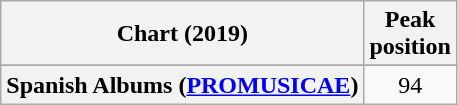<table class="wikitable sortable plainrowheaders" style="text-align:center">
<tr>
<th scope="col">Chart (2019)</th>
<th scope="col">Peak<br>position</th>
</tr>
<tr>
</tr>
<tr>
</tr>
<tr>
<th scope="row">Spanish Albums (<a href='#'>PROMUSICAE</a>)</th>
<td>94</td>
</tr>
</table>
